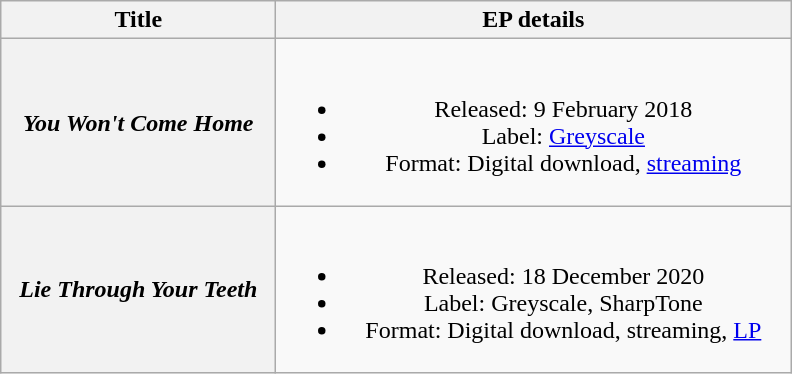<table class="wikitable plainrowheaders" style="text-align:center;">
<tr>
<th scope="col"  style="width:11em;">Title</th>
<th scope="col"  style="width:21em;">EP details</th>
</tr>
<tr>
<th scope="row"><em>You Won't Come Home</em></th>
<td><br><ul><li>Released: 9 February 2018</li><li>Label: <a href='#'>Greyscale</a></li><li>Format: Digital download, <a href='#'>streaming</a></li></ul></td>
</tr>
<tr>
<th scope="row"><em>Lie Through Your Teeth</em></th>
<td><br><ul><li>Released: 18 December 2020</li><li>Label: Greyscale, SharpTone</li><li>Format: Digital download, streaming, <a href='#'>LP</a></li></ul></td>
</tr>
</table>
